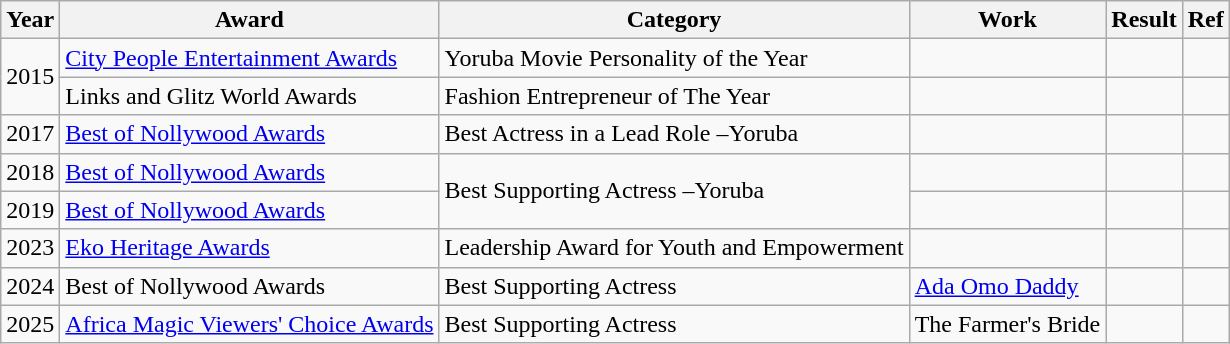<table class="wikitable sortable">
<tr>
<th>Year</th>
<th>Award</th>
<th>Category</th>
<th>Work</th>
<th>Result</th>
<th>Ref</th>
</tr>
<tr>
<td rowspan="2">2015</td>
<td><a href='#'>City People Entertainment Awards</a></td>
<td>Yoruba Movie Personality of the Year</td>
<td></td>
<td></td>
<td></td>
</tr>
<tr>
<td>Links and Glitz World Awards</td>
<td>Fashion Entrepreneur of The Year</td>
<td></td>
<td></td>
<td></td>
</tr>
<tr>
<td>2017</td>
<td><a href='#'>Best of Nollywood Awards</a></td>
<td>Best Actress in a Lead Role –Yoruba</td>
<td></td>
<td></td>
<td></td>
</tr>
<tr>
<td>2018</td>
<td><a href='#'>Best of Nollywood Awards</a></td>
<td rowspan="2">Best Supporting Actress –Yoruba</td>
<td></td>
<td></td>
<td></td>
</tr>
<tr>
<td>2019</td>
<td><a href='#'>Best of Nollywood Awards</a></td>
<td></td>
<td></td>
<td></td>
</tr>
<tr>
<td>2023</td>
<td><a href='#'>Eko Heritage Awards</a></td>
<td>Leadership Award for Youth and Empowerment</td>
<td></td>
<td></td>
<td></td>
</tr>
<tr>
<td>2024</td>
<td>Best of Nollywood Awards</td>
<td>Best Supporting Actress</td>
<td><a href='#'>Ada Omo Daddy</a></td>
<td></td>
<td></td>
</tr>
<tr>
<td>2025</td>
<td><a href='#'>Africa Magic Viewers' Choice Awards</a></td>
<td>Best Supporting Actress</td>
<td>The Farmer's Bride</td>
<td></td>
<td></td>
</tr>
</table>
